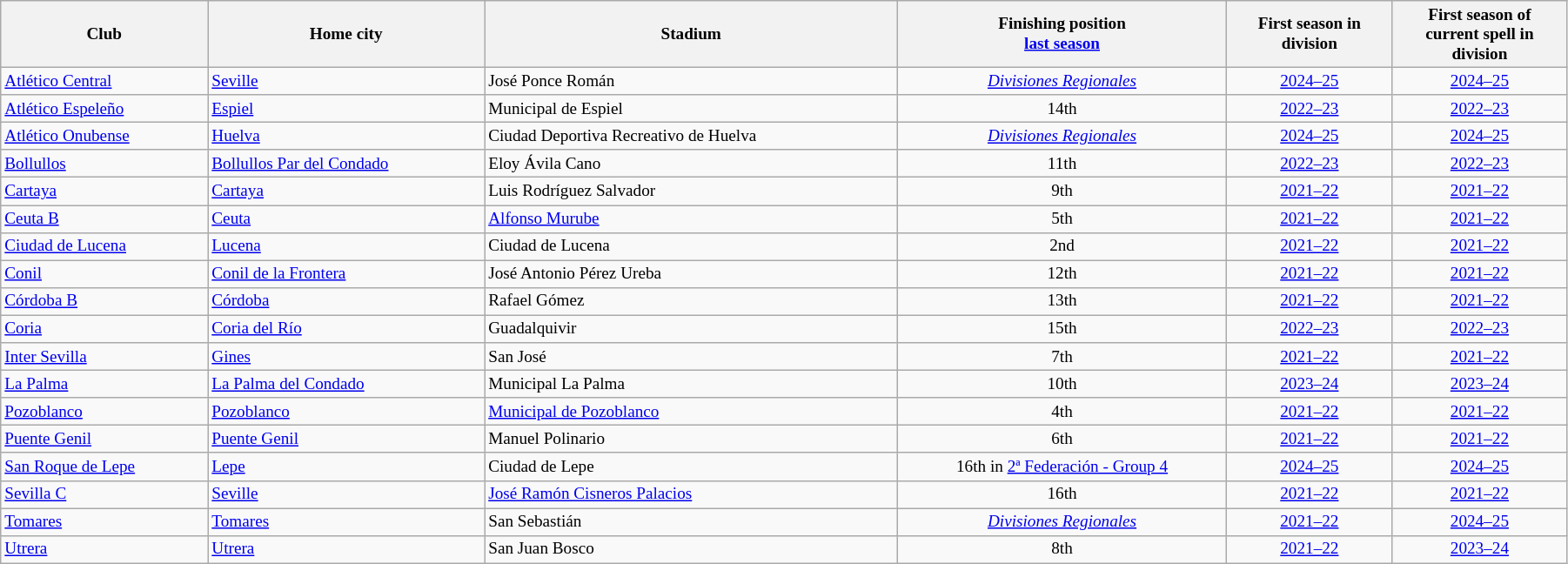<table class="wikitable sortable" width=95% style="font-size:80%">
<tr>
<th>Club</th>
<th>Home city</th>
<th>Stadium</th>
<th>Finishing position<br><a href='#'>last season</a></th>
<th>First season in<br>division</th>
<th>First season of<br>current spell in<br> division</th>
</tr>
<tr>
<td style="text-align:left;"><a href='#'>Atlético Central</a></td>
<td><a href='#'>Seville</a></td>
<td>José Ponce Román</td>
<td align=center><em><a href='#'>Divisiones Regionales</a></em></td>
<td align=center><a href='#'>2024–25</a></td>
<td align=center><a href='#'>2024–25</a></td>
</tr>
<tr>
<td style="text-align:left;"><a href='#'>Atlético Espeleño</a></td>
<td><a href='#'>Espiel</a></td>
<td>Municipal de Espiel</td>
<td align=center>14th</td>
<td align=center><a href='#'>2022–23</a></td>
<td align=center><a href='#'>2022–23</a></td>
</tr>
<tr>
<td style="text-align:left;"><a href='#'>Atlético Onubense</a></td>
<td><a href='#'>Huelva</a></td>
<td>Ciudad Deportiva Recreativo de Huelva</td>
<td align=center><em><a href='#'>Divisiones Regionales</a></em></td>
<td align=center><a href='#'>2024–25</a></td>
<td align=center><a href='#'>2024–25</a></td>
</tr>
<tr>
<td style="text-align:left;"><a href='#'>Bollullos</a></td>
<td><a href='#'>Bollullos Par del Condado</a></td>
<td>Eloy Ávila Cano</td>
<td align=center>11th</td>
<td align=center><a href='#'>2022–23</a></td>
<td align=center><a href='#'>2022–23</a></td>
</tr>
<tr>
<td style="text-align:left;"><a href='#'>Cartaya</a></td>
<td><a href='#'>Cartaya</a></td>
<td>Luis Rodríguez Salvador</td>
<td align=center>9th</td>
<td align=center><a href='#'>2021–22</a></td>
<td align=center><a href='#'>2021–22</a></td>
</tr>
<tr>
<td style="text-align:left;"><a href='#'>Ceuta B</a></td>
<td><a href='#'>Ceuta</a></td>
<td><a href='#'>Alfonso Murube</a></td>
<td align=center>5th</td>
<td align=center><a href='#'>2021–22</a></td>
<td align=center><a href='#'>2021–22</a></td>
</tr>
<tr>
<td style="text-align:left;"><a href='#'>Ciudad de Lucena</a></td>
<td><a href='#'>Lucena</a></td>
<td>Ciudad de Lucena</td>
<td align=center>2nd</td>
<td align=center><a href='#'>2021–22</a></td>
<td align=center><a href='#'>2021–22</a></td>
</tr>
<tr>
<td style="text-align:left;"><a href='#'>Conil</a></td>
<td><a href='#'>Conil de la Frontera</a></td>
<td>José Antonio Pérez Ureba</td>
<td align=center>12th</td>
<td align=center><a href='#'>2021–22</a></td>
<td align=center><a href='#'>2021–22</a></td>
</tr>
<tr>
<td style="text-align:left;"><a href='#'>Córdoba B</a></td>
<td><a href='#'>Córdoba</a></td>
<td>Rafael Gómez</td>
<td align=center>13th</td>
<td align=center><a href='#'>2021–22</a></td>
<td align=center><a href='#'>2021–22</a></td>
</tr>
<tr>
<td style="text-align:left;"><a href='#'>Coria</a></td>
<td><a href='#'>Coria del Río</a></td>
<td>Guadalquivir</td>
<td align=center>15th</td>
<td align=center><a href='#'>2022–23</a></td>
<td align=center><a href='#'>2022–23</a></td>
</tr>
<tr>
<td style="text-align:left;"><a href='#'>Inter Sevilla</a></td>
<td><a href='#'>Gines</a></td>
<td>San José</td>
<td align=center>7th</td>
<td align=center><a href='#'>2021–22</a></td>
<td align=center><a href='#'>2021–22</a></td>
</tr>
<tr>
<td style="text-align:left;"><a href='#'>La Palma</a></td>
<td><a href='#'>La Palma del Condado</a></td>
<td>Municipal La Palma</td>
<td align=center>10th</td>
<td align=center><a href='#'>2023–24</a></td>
<td align=center><a href='#'>2023–24</a></td>
</tr>
<tr>
<td style="text-align:left;"><a href='#'>Pozoblanco</a></td>
<td><a href='#'>Pozoblanco</a></td>
<td><a href='#'>Municipal de Pozoblanco</a></td>
<td align=center>4th</td>
<td align=center><a href='#'>2021–22</a></td>
<td align=center><a href='#'>2021–22</a></td>
</tr>
<tr>
<td style="text-align:left;"><a href='#'>Puente Genil</a></td>
<td><a href='#'>Puente Genil</a></td>
<td>Manuel Polinario</td>
<td align=center>6th</td>
<td align=center><a href='#'>2021–22</a></td>
<td align=center><a href='#'>2021–22</a></td>
</tr>
<tr>
<td style="text-align:left;"><a href='#'>San Roque de Lepe</a></td>
<td><a href='#'>Lepe</a></td>
<td>Ciudad de Lepe</td>
<td align=center>16th in <a href='#'>2ª Federación - Group 4</a></td>
<td align=center><a href='#'>2024–25</a></td>
<td align=center><a href='#'>2024–25</a></td>
</tr>
<tr>
<td style="text-align:left;"><a href='#'>Sevilla C</a></td>
<td><a href='#'>Seville</a></td>
<td><a href='#'>José Ramón Cisneros Palacios</a></td>
<td align=center>16th</td>
<td align=center><a href='#'>2021–22</a></td>
<td align=center><a href='#'>2021–22</a></td>
</tr>
<tr>
<td style="text-align:left;"><a href='#'>Tomares</a></td>
<td><a href='#'>Tomares</a></td>
<td>San Sebastián</td>
<td align=center><em><a href='#'>Divisiones Regionales</a></em></td>
<td align=center><a href='#'>2021–22</a></td>
<td align=center><a href='#'>2024–25</a></td>
</tr>
<tr>
<td style="text-align:left;"><a href='#'>Utrera</a></td>
<td><a href='#'>Utrera</a></td>
<td>San Juan Bosco</td>
<td align=center>8th</td>
<td align=center><a href='#'>2021–22</a></td>
<td align=center><a href='#'>2023–24</a></td>
</tr>
</table>
